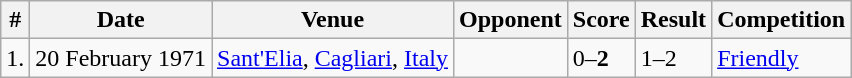<table class="wikitable" style="font-size:100%">
<tr>
<th>#</th>
<th>Date</th>
<th>Venue</th>
<th>Opponent</th>
<th>Score</th>
<th>Result</th>
<th>Competition</th>
</tr>
<tr>
<td>1.</td>
<td>20 February 1971</td>
<td><a href='#'>Sant'Elia</a>, <a href='#'>Cagliari</a>, <a href='#'>Italy</a></td>
<td></td>
<td>0–<strong>2</strong></td>
<td>1–2</td>
<td><a href='#'>Friendly</a></td>
</tr>
</table>
